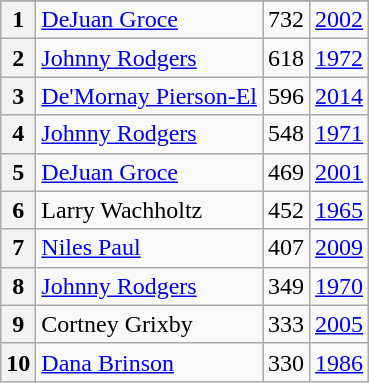<table class=wikitable>
<tr>
</tr>
<tr>
<th>1</th>
<td><a href='#'>DeJuan Groce</a></td>
<td>732</td>
<td><a href='#'>2002</a></td>
</tr>
<tr>
<th>2</th>
<td><a href='#'>Johnny Rodgers</a></td>
<td>618</td>
<td><a href='#'>1972</a></td>
</tr>
<tr>
<th>3</th>
<td><a href='#'>De'Mornay Pierson-El</a></td>
<td>596</td>
<td><a href='#'>2014</a></td>
</tr>
<tr>
<th>4</th>
<td><a href='#'>Johnny Rodgers</a></td>
<td>548</td>
<td><a href='#'>1971</a></td>
</tr>
<tr>
<th>5</th>
<td><a href='#'>DeJuan Groce</a></td>
<td>469</td>
<td><a href='#'>2001</a></td>
</tr>
<tr>
<th>6</th>
<td>Larry Wachholtz</td>
<td>452</td>
<td><a href='#'>1965</a></td>
</tr>
<tr>
<th>7</th>
<td><a href='#'>Niles Paul</a></td>
<td>407</td>
<td><a href='#'>2009</a></td>
</tr>
<tr>
<th>8</th>
<td><a href='#'>Johnny Rodgers</a></td>
<td>349</td>
<td><a href='#'>1970</a></td>
</tr>
<tr>
<th>9</th>
<td>Cortney Grixby</td>
<td>333</td>
<td><a href='#'>2005</a></td>
</tr>
<tr>
<th>10</th>
<td><a href='#'>Dana Brinson</a></td>
<td>330</td>
<td><a href='#'>1986</a></td>
</tr>
</table>
